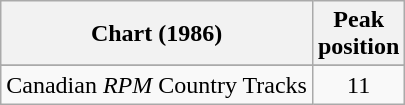<table class="wikitable sortable">
<tr>
<th align="left">Chart (1986)</th>
<th align="center">Peak<br>position</th>
</tr>
<tr>
</tr>
<tr>
<td align="left">Canadian <em>RPM</em> Country Tracks</td>
<td align="center">11</td>
</tr>
</table>
